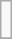<table class="wikitable">
<tr ---->
<td><br></td>
</tr>
<tr --->
</tr>
</table>
